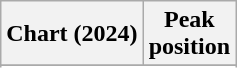<table class="wikitable sortable plainrowheaders" style="text-align:center">
<tr>
<th scope="col">Chart (2024)</th>
<th scope="col">Peak<br> position</th>
</tr>
<tr>
</tr>
<tr>
</tr>
</table>
